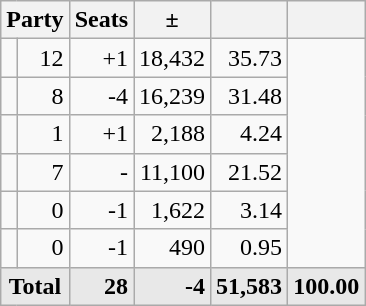<table class=wikitable>
<tr>
<th colspan=2 align=center>Party</th>
<th>Seats</th>
<th>±</th>
<th></th>
<th></th>
</tr>
<tr>
<td></td>
<td align=right>12</td>
<td align=right>+1</td>
<td align=right>18,432</td>
<td align=right>35.73</td>
</tr>
<tr>
<td></td>
<td align=right>8</td>
<td align=right>-4</td>
<td align=right>16,239</td>
<td align=right>31.48</td>
</tr>
<tr>
<td></td>
<td align=right>1</td>
<td align=right>+1</td>
<td align=right>2,188</td>
<td align=right>4.24</td>
</tr>
<tr>
<td></td>
<td align=right>7</td>
<td align=right>-</td>
<td align=right>11,100</td>
<td align=right>21.52</td>
</tr>
<tr>
<td></td>
<td align=right>0</td>
<td align=right>-1</td>
<td align=right>1,622</td>
<td align=right>3.14</td>
</tr>
<tr>
<td></td>
<td align=right>0</td>
<td align=right>-1</td>
<td align=right>490</td>
<td align=right>0.95</td>
</tr>
<tr style="font-weight:bold; background:rgb(232,232,232);">
<td colspan=2 align=center>Total</td>
<td align=right>28</td>
<td align=right>-4</td>
<td align=right>51,583</td>
<td align=center>100.00</td>
</tr>
</table>
